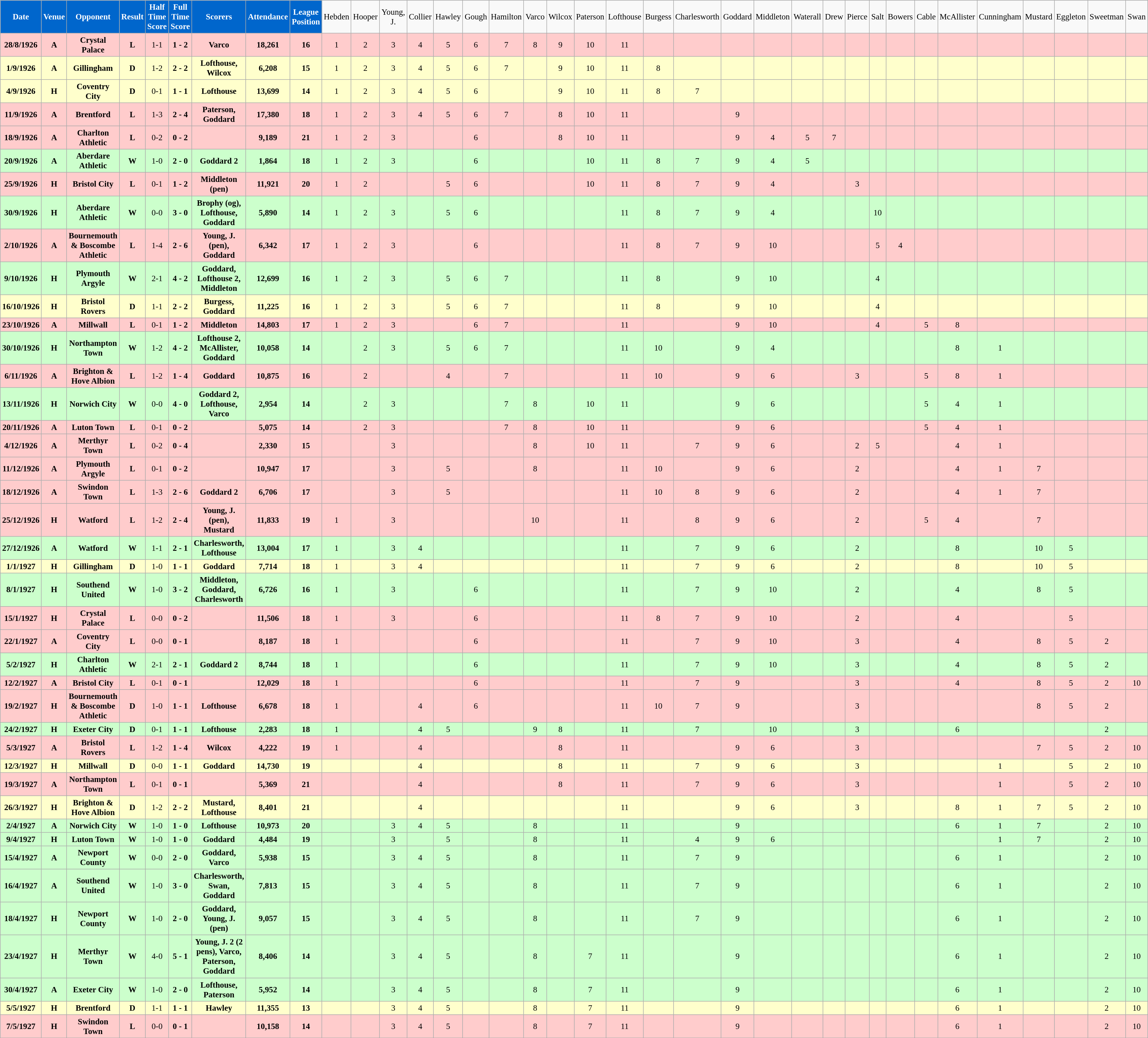<table class="wikitable sortable" style="font-size:95%; text-align:center">
<tr>
<td style="background:#0066CC; color:#FFFFFF; text-align:center;"><strong>Date</strong></td>
<td style="background:#0066CC; color:#FFFFFF; text-align:center;"><strong>Venue</strong></td>
<td style="background:#0066CC; color:#FFFFFF; text-align:center;"><strong>Opponent</strong></td>
<td style="background:#0066CC; color:#FFFFFF; text-align:center;"><strong>Result</strong></td>
<td style="background:#0066CC; color:#FFFFFF; text-align:center;"><strong>Half Time Score</strong></td>
<td style="background:#0066CC; color:#FFFFFF; text-align:center;"><strong>Full Time Score</strong></td>
<td style="background:#0066CC; color:#FFFFFF; text-align:center;"><strong>Scorers</strong></td>
<td style="background:#0066CC; color:#FFFFFF; text-align:center;"><strong>Attendance</strong></td>
<td style="background:#0066CC; color:#FFFFFF; text-align:center;"><strong>League Position</strong></td>
<td>Hebden</td>
<td>Hooper</td>
<td>Young, J.</td>
<td>Collier</td>
<td>Hawley</td>
<td>Gough</td>
<td>Hamilton</td>
<td>Varco</td>
<td>Wilcox</td>
<td>Paterson</td>
<td>Lofthouse</td>
<td>Burgess</td>
<td>Charlesworth</td>
<td>Goddard</td>
<td>Middleton</td>
<td>Waterall</td>
<td>Drew</td>
<td>Pierce</td>
<td>Salt</td>
<td>Bowers</td>
<td>Cable</td>
<td>McAllister</td>
<td>Cunningham</td>
<td>Mustard</td>
<td>Eggleton</td>
<td>Sweetman</td>
<td>Swan</td>
</tr>
<tr bgcolor="#FFCCCC">
<td><strong>28/8/1926</strong></td>
<td><strong>A</strong></td>
<td><strong>Crystal Palace</strong></td>
<td><strong>L</strong></td>
<td>1-1</td>
<td><strong>1 - 2</strong></td>
<td><strong>Varco</strong></td>
<td><strong>18,261</strong></td>
<td><strong>16</strong></td>
<td>1</td>
<td>2</td>
<td>3</td>
<td>4</td>
<td>5</td>
<td>6</td>
<td>7</td>
<td>8</td>
<td>9</td>
<td>10</td>
<td>11</td>
<td></td>
<td></td>
<td></td>
<td></td>
<td></td>
<td></td>
<td></td>
<td></td>
<td></td>
<td></td>
<td></td>
<td></td>
<td></td>
<td></td>
<td></td>
<td></td>
</tr>
<tr bgcolor="#FFFFCC">
<td><strong>1/9/1926</strong></td>
<td><strong>A</strong></td>
<td><strong>Gillingham</strong></td>
<td><strong>D</strong></td>
<td>1-2</td>
<td><strong>2 - 2</strong></td>
<td><strong>Lofthouse, Wilcox</strong></td>
<td><strong>6,208</strong></td>
<td><strong>15</strong></td>
<td>1</td>
<td>2</td>
<td>3</td>
<td>4</td>
<td>5</td>
<td>6</td>
<td>7</td>
<td></td>
<td>9</td>
<td>10</td>
<td>11</td>
<td>8</td>
<td></td>
<td></td>
<td></td>
<td></td>
<td></td>
<td></td>
<td></td>
<td></td>
<td></td>
<td></td>
<td></td>
<td></td>
<td></td>
<td></td>
<td></td>
</tr>
<tr bgcolor="#FFFFCC">
<td><strong>4/9/1926</strong></td>
<td><strong>H</strong></td>
<td><strong>Coventry City</strong></td>
<td><strong>D</strong></td>
<td>0-1</td>
<td><strong>1 - 1</strong></td>
<td><strong>Lofthouse</strong></td>
<td><strong>13,699</strong></td>
<td><strong>14</strong></td>
<td>1</td>
<td>2</td>
<td>3</td>
<td>4</td>
<td>5</td>
<td>6</td>
<td></td>
<td></td>
<td>9</td>
<td>10</td>
<td>11</td>
<td>8</td>
<td>7</td>
<td></td>
<td></td>
<td></td>
<td></td>
<td></td>
<td></td>
<td></td>
<td></td>
<td></td>
<td></td>
<td></td>
<td></td>
<td></td>
<td></td>
</tr>
<tr bgcolor="#FFCCCC">
<td><strong>11/9/1926</strong></td>
<td><strong>A</strong></td>
<td><strong>Brentford</strong></td>
<td><strong>L</strong></td>
<td>1-3</td>
<td><strong>2 - 4</strong></td>
<td><strong>Paterson, Goddard</strong></td>
<td><strong>17,380</strong></td>
<td><strong>18</strong></td>
<td>1</td>
<td>2</td>
<td>3</td>
<td>4</td>
<td>5</td>
<td>6</td>
<td>7</td>
<td></td>
<td>8</td>
<td>10</td>
<td>11</td>
<td></td>
<td></td>
<td>9</td>
<td></td>
<td></td>
<td></td>
<td></td>
<td></td>
<td></td>
<td></td>
<td></td>
<td></td>
<td></td>
<td></td>
<td></td>
<td></td>
</tr>
<tr bgcolor="#FFCCCC">
<td><strong>18/9/1926</strong></td>
<td><strong>A</strong></td>
<td><strong>Charlton Athletic</strong></td>
<td><strong>L</strong></td>
<td>0-2</td>
<td><strong>0 - 2</strong></td>
<td></td>
<td><strong>9,189</strong></td>
<td><strong>21</strong></td>
<td>1</td>
<td>2</td>
<td>3</td>
<td></td>
<td></td>
<td>6</td>
<td></td>
<td></td>
<td>8</td>
<td>10</td>
<td>11</td>
<td></td>
<td></td>
<td>9</td>
<td>4</td>
<td>5</td>
<td>7</td>
<td></td>
<td></td>
<td></td>
<td></td>
<td></td>
<td></td>
<td></td>
<td></td>
<td></td>
<td></td>
</tr>
<tr bgcolor="#CCFFCC">
<td><strong>20/9/1926</strong></td>
<td><strong>A</strong></td>
<td><strong>Aberdare Athletic</strong></td>
<td><strong>W</strong></td>
<td>1-0</td>
<td><strong>2 - 0</strong></td>
<td><strong>Goddard 2</strong></td>
<td><strong>1,864</strong></td>
<td><strong>18</strong></td>
<td>1</td>
<td>2</td>
<td>3</td>
<td></td>
<td></td>
<td>6</td>
<td></td>
<td></td>
<td></td>
<td>10</td>
<td>11</td>
<td>8</td>
<td>7</td>
<td>9</td>
<td>4</td>
<td>5</td>
<td></td>
<td></td>
<td></td>
<td></td>
<td></td>
<td></td>
<td></td>
<td></td>
<td></td>
<td></td>
<td></td>
</tr>
<tr bgcolor="#FFCCCC">
<td><strong>25/9/1926</strong></td>
<td><strong>H</strong></td>
<td><strong>Bristol City</strong></td>
<td><strong>L</strong></td>
<td>0-1</td>
<td><strong>1 - 2</strong></td>
<td><strong>Middleton (pen)</strong></td>
<td><strong>11,921</strong></td>
<td><strong>20</strong></td>
<td>1</td>
<td>2</td>
<td></td>
<td></td>
<td>5</td>
<td>6</td>
<td></td>
<td></td>
<td></td>
<td>10</td>
<td>11</td>
<td>8</td>
<td>7</td>
<td>9</td>
<td>4</td>
<td></td>
<td></td>
<td>3</td>
<td></td>
<td></td>
<td></td>
<td></td>
<td></td>
<td></td>
<td></td>
<td></td>
<td></td>
</tr>
<tr bgcolor="#CCFFCC">
<td><strong>30/9/1926</strong></td>
<td><strong>H</strong></td>
<td><strong>Aberdare Athletic</strong></td>
<td><strong>W</strong></td>
<td>0-0</td>
<td><strong>3 - 0</strong></td>
<td><strong>Brophy (og), Lofthouse, Goddard</strong></td>
<td><strong>5,890</strong></td>
<td><strong>14</strong></td>
<td>1</td>
<td>2</td>
<td>3</td>
<td></td>
<td>5</td>
<td>6</td>
<td></td>
<td></td>
<td></td>
<td></td>
<td>11</td>
<td>8</td>
<td>7</td>
<td>9</td>
<td>4</td>
<td></td>
<td></td>
<td></td>
<td>10</td>
<td></td>
<td></td>
<td></td>
<td></td>
<td></td>
<td></td>
<td></td>
<td></td>
</tr>
<tr bgcolor="#FFCCCC">
<td><strong>2/10/1926</strong></td>
<td><strong>A</strong></td>
<td><strong>Bournemouth & Boscombe Athletic</strong></td>
<td><strong>L</strong></td>
<td>1-4</td>
<td><strong>2 - 6</strong></td>
<td><strong>Young, J. (pen), Goddard</strong></td>
<td><strong>6,342</strong></td>
<td><strong>17</strong></td>
<td>1</td>
<td>2</td>
<td>3</td>
<td></td>
<td></td>
<td>6</td>
<td></td>
<td></td>
<td></td>
<td></td>
<td>11</td>
<td>8</td>
<td>7</td>
<td>9</td>
<td>10</td>
<td></td>
<td></td>
<td></td>
<td>5</td>
<td>4</td>
<td></td>
<td></td>
<td></td>
<td></td>
<td></td>
<td></td>
<td></td>
</tr>
<tr bgcolor="#CCFFCC">
<td><strong>9/10/1926</strong></td>
<td><strong>H</strong></td>
<td><strong>Plymouth Argyle</strong></td>
<td><strong>W</strong></td>
<td>2-1</td>
<td><strong>4 - 2</strong></td>
<td><strong>Goddard, Lofthouse 2, Middleton</strong></td>
<td><strong>12,699</strong></td>
<td><strong>16</strong></td>
<td>1</td>
<td>2</td>
<td>3</td>
<td></td>
<td>5</td>
<td>6</td>
<td>7</td>
<td></td>
<td></td>
<td></td>
<td>11</td>
<td>8</td>
<td></td>
<td>9</td>
<td>10</td>
<td></td>
<td></td>
<td></td>
<td>4</td>
<td></td>
<td></td>
<td></td>
<td></td>
<td></td>
<td></td>
<td></td>
<td></td>
</tr>
<tr bgcolor="#FFFFCC">
<td><strong>16/10/1926</strong></td>
<td><strong>H</strong></td>
<td><strong>Bristol Rovers</strong></td>
<td><strong>D</strong></td>
<td>1-1</td>
<td><strong>2 - 2</strong></td>
<td><strong>Burgess, Goddard</strong></td>
<td><strong>11,225</strong></td>
<td><strong>16</strong></td>
<td>1</td>
<td>2</td>
<td>3</td>
<td></td>
<td>5</td>
<td>6</td>
<td>7</td>
<td></td>
<td></td>
<td></td>
<td>11</td>
<td>8</td>
<td></td>
<td>9</td>
<td>10</td>
<td></td>
<td></td>
<td></td>
<td>4</td>
<td></td>
<td></td>
<td></td>
<td></td>
<td></td>
<td></td>
<td></td>
<td></td>
</tr>
<tr bgcolor="#FFCCCC">
<td><strong>23/10/1926</strong></td>
<td><strong>A</strong></td>
<td><strong>Millwall</strong></td>
<td><strong>L</strong></td>
<td>0-1</td>
<td><strong>1 - 2</strong></td>
<td><strong>Middleton</strong></td>
<td><strong>14,803</strong></td>
<td><strong>17</strong></td>
<td>1</td>
<td>2</td>
<td>3</td>
<td></td>
<td></td>
<td>6</td>
<td>7</td>
<td></td>
<td></td>
<td></td>
<td>11</td>
<td></td>
<td></td>
<td>9</td>
<td>10</td>
<td></td>
<td></td>
<td></td>
<td>4</td>
<td></td>
<td>5</td>
<td>8</td>
<td></td>
<td></td>
<td></td>
<td></td>
<td></td>
</tr>
<tr bgcolor="#CCFFCC">
<td><strong>30/10/1926</strong></td>
<td><strong>H</strong></td>
<td><strong>Northampton Town</strong></td>
<td><strong>W</strong></td>
<td>1-2</td>
<td><strong>4 - 2</strong></td>
<td><strong>Lofthouse 2, McAllister, Goddard</strong></td>
<td><strong>10,058</strong></td>
<td><strong>14</strong></td>
<td></td>
<td>2</td>
<td>3</td>
<td></td>
<td>5</td>
<td>6</td>
<td>7</td>
<td></td>
<td></td>
<td></td>
<td>11</td>
<td>10</td>
<td></td>
<td>9</td>
<td>4</td>
<td></td>
<td></td>
<td></td>
<td></td>
<td></td>
<td></td>
<td>8</td>
<td>1</td>
<td></td>
<td></td>
<td></td>
<td></td>
</tr>
<tr bgcolor="#FFCCCC">
<td><strong>6/11/1926</strong></td>
<td><strong>A</strong></td>
<td><strong>Brighton & Hove Albion</strong></td>
<td><strong>L</strong></td>
<td>1-2</td>
<td><strong>1 - 4</strong></td>
<td><strong>Goddard</strong></td>
<td><strong>10,875</strong></td>
<td><strong>16</strong></td>
<td></td>
<td>2</td>
<td></td>
<td></td>
<td>4</td>
<td></td>
<td>7</td>
<td></td>
<td></td>
<td></td>
<td>11</td>
<td>10</td>
<td></td>
<td>9</td>
<td>6</td>
<td></td>
<td></td>
<td>3</td>
<td></td>
<td></td>
<td>5</td>
<td>8</td>
<td>1</td>
<td></td>
<td></td>
<td></td>
<td></td>
</tr>
<tr bgcolor="#CCFFCC">
<td><strong>13/11/1926</strong></td>
<td><strong>H</strong></td>
<td><strong>Norwich City</strong></td>
<td><strong>W</strong></td>
<td>0-0</td>
<td><strong>4 - 0</strong></td>
<td><strong>Goddard 2, Lofthouse, Varco</strong></td>
<td><strong>2,954</strong></td>
<td><strong>14</strong></td>
<td></td>
<td>2</td>
<td>3</td>
<td></td>
<td></td>
<td></td>
<td>7</td>
<td>8</td>
<td></td>
<td>10</td>
<td>11</td>
<td></td>
<td></td>
<td>9</td>
<td>6</td>
<td></td>
<td></td>
<td></td>
<td></td>
<td></td>
<td>5</td>
<td>4</td>
<td>1</td>
<td></td>
<td></td>
<td></td>
<td></td>
</tr>
<tr bgcolor="#FFCCCC">
<td><strong>20/11/1926</strong></td>
<td><strong>A</strong></td>
<td><strong>Luton Town</strong></td>
<td><strong>L</strong></td>
<td>0-1</td>
<td><strong>0 - 2</strong></td>
<td></td>
<td><strong>5,075</strong></td>
<td><strong>14</strong></td>
<td></td>
<td>2</td>
<td>3</td>
<td></td>
<td></td>
<td></td>
<td>7</td>
<td>8</td>
<td></td>
<td>10</td>
<td>11</td>
<td></td>
<td></td>
<td>9</td>
<td>6</td>
<td></td>
<td></td>
<td></td>
<td></td>
<td></td>
<td>5</td>
<td>4</td>
<td>1</td>
<td></td>
<td></td>
<td></td>
<td></td>
</tr>
<tr bgcolor="#FFCCCC">
<td><strong>4/12/1926</strong></td>
<td><strong>A</strong></td>
<td><strong>Merthyr Town</strong></td>
<td><strong>L</strong></td>
<td>0-2</td>
<td><strong>0 - 4</strong></td>
<td></td>
<td><strong>2,330</strong></td>
<td><strong>15</strong></td>
<td></td>
<td></td>
<td>3</td>
<td></td>
<td></td>
<td></td>
<td></td>
<td>8</td>
<td></td>
<td>10</td>
<td>11</td>
<td></td>
<td>7</td>
<td>9</td>
<td>6</td>
<td></td>
<td></td>
<td>2</td>
<td>5</td>
<td></td>
<td></td>
<td>4</td>
<td>1</td>
<td></td>
<td></td>
<td></td>
<td></td>
</tr>
<tr bgcolor="#FFCCCC">
<td><strong>11/12/1926</strong></td>
<td><strong>A</strong></td>
<td><strong>Plymouth Argyle</strong></td>
<td><strong>L</strong></td>
<td>0-1</td>
<td><strong>0 - 2</strong></td>
<td></td>
<td><strong>10,947</strong></td>
<td><strong>17</strong></td>
<td></td>
<td></td>
<td>3</td>
<td></td>
<td>5</td>
<td></td>
<td></td>
<td>8</td>
<td></td>
<td></td>
<td>11</td>
<td>10</td>
<td></td>
<td>9</td>
<td>6</td>
<td></td>
<td></td>
<td>2</td>
<td></td>
<td></td>
<td></td>
<td>4</td>
<td>1</td>
<td>7</td>
<td></td>
<td></td>
<td></td>
</tr>
<tr bgcolor="#FFCCCC">
<td><strong>18/12/1926</strong></td>
<td><strong>A</strong></td>
<td><strong>Swindon Town</strong></td>
<td><strong>L</strong></td>
<td>1-3</td>
<td><strong>2 - 6</strong></td>
<td><strong>Goddard 2</strong></td>
<td><strong>6,706</strong></td>
<td><strong>17</strong></td>
<td></td>
<td></td>
<td>3</td>
<td></td>
<td>5</td>
<td></td>
<td></td>
<td></td>
<td></td>
<td></td>
<td>11</td>
<td>10</td>
<td>8</td>
<td>9</td>
<td>6</td>
<td></td>
<td></td>
<td>2</td>
<td></td>
<td></td>
<td></td>
<td>4</td>
<td>1</td>
<td>7</td>
<td></td>
<td></td>
<td></td>
</tr>
<tr bgcolor="#FFCCCC">
<td><strong>25/12/1926</strong></td>
<td><strong>H</strong></td>
<td><strong>Watford</strong></td>
<td><strong>L</strong></td>
<td>1-2</td>
<td><strong>2 - 4</strong></td>
<td><strong>Young, J. (pen), Mustard</strong></td>
<td><strong>11,833</strong></td>
<td><strong>19</strong></td>
<td>1</td>
<td></td>
<td>3</td>
<td></td>
<td></td>
<td></td>
<td></td>
<td>10</td>
<td></td>
<td></td>
<td>11</td>
<td></td>
<td>8</td>
<td>9</td>
<td>6</td>
<td></td>
<td></td>
<td>2</td>
<td></td>
<td></td>
<td>5</td>
<td>4</td>
<td></td>
<td>7</td>
<td></td>
<td></td>
<td></td>
</tr>
<tr bgcolor="#CCFFCC">
<td><strong>27/12/1926</strong></td>
<td><strong>A</strong></td>
<td><strong>Watford</strong></td>
<td><strong>W</strong></td>
<td>1-1</td>
<td><strong>2 - 1</strong></td>
<td><strong>Charlesworth, Lofthouse</strong></td>
<td><strong>13,004</strong></td>
<td><strong>17</strong></td>
<td>1</td>
<td></td>
<td>3</td>
<td>4</td>
<td></td>
<td></td>
<td></td>
<td></td>
<td></td>
<td></td>
<td>11</td>
<td></td>
<td>7</td>
<td>9</td>
<td>6</td>
<td></td>
<td></td>
<td>2</td>
<td></td>
<td></td>
<td></td>
<td>8</td>
<td></td>
<td>10</td>
<td>5</td>
<td></td>
<td></td>
</tr>
<tr bgcolor="#FFFFCC">
<td><strong>1/1/1927</strong></td>
<td><strong>H</strong></td>
<td><strong>Gillingham</strong></td>
<td><strong>D</strong></td>
<td>1-0</td>
<td><strong>1 - 1</strong></td>
<td><strong>Goddard</strong></td>
<td><strong>7,714</strong></td>
<td><strong>18</strong></td>
<td>1</td>
<td></td>
<td>3</td>
<td>4</td>
<td></td>
<td></td>
<td></td>
<td></td>
<td></td>
<td></td>
<td>11</td>
<td></td>
<td>7</td>
<td>9</td>
<td>6</td>
<td></td>
<td></td>
<td>2</td>
<td></td>
<td></td>
<td></td>
<td>8</td>
<td></td>
<td>10</td>
<td>5</td>
<td></td>
<td></td>
</tr>
<tr bgcolor="#CCFFCC">
<td><strong>8/1/1927</strong></td>
<td><strong>H</strong></td>
<td><strong>Southend United</strong></td>
<td><strong>W</strong></td>
<td>1-0</td>
<td><strong>3 - 2</strong></td>
<td><strong>Middleton, Goddard, Charlesworth</strong></td>
<td><strong>6,726</strong></td>
<td><strong>16</strong></td>
<td>1</td>
<td></td>
<td>3</td>
<td></td>
<td></td>
<td>6</td>
<td></td>
<td></td>
<td></td>
<td></td>
<td>11</td>
<td></td>
<td>7</td>
<td>9</td>
<td>10</td>
<td></td>
<td></td>
<td>2</td>
<td></td>
<td></td>
<td></td>
<td>4</td>
<td></td>
<td>8</td>
<td>5</td>
<td></td>
<td></td>
</tr>
<tr bgcolor="#FFCCCC">
<td><strong>15/1/1927</strong></td>
<td><strong>H</strong></td>
<td><strong>Crystal Palace</strong></td>
<td><strong>L</strong></td>
<td>0-0</td>
<td><strong>0 - 2</strong></td>
<td></td>
<td><strong>11,506</strong></td>
<td><strong>18</strong></td>
<td>1</td>
<td></td>
<td>3</td>
<td></td>
<td></td>
<td>6</td>
<td></td>
<td></td>
<td></td>
<td></td>
<td>11</td>
<td>8</td>
<td>7</td>
<td>9</td>
<td>10</td>
<td></td>
<td></td>
<td>2</td>
<td></td>
<td></td>
<td></td>
<td>4</td>
<td></td>
<td></td>
<td>5</td>
<td></td>
<td></td>
</tr>
<tr bgcolor="#FFCCCC">
<td><strong>22/1/1927</strong></td>
<td><strong>A</strong></td>
<td><strong>Coventry City</strong></td>
<td><strong>L</strong></td>
<td>0-0</td>
<td><strong>0 - 1</strong></td>
<td></td>
<td><strong>8,187</strong></td>
<td><strong>18</strong></td>
<td>1</td>
<td></td>
<td></td>
<td></td>
<td></td>
<td>6</td>
<td></td>
<td></td>
<td></td>
<td></td>
<td>11</td>
<td></td>
<td>7</td>
<td>9</td>
<td>10</td>
<td></td>
<td></td>
<td>3</td>
<td></td>
<td></td>
<td></td>
<td>4</td>
<td></td>
<td>8</td>
<td>5</td>
<td>2</td>
<td></td>
</tr>
<tr bgcolor="#CCFFCC">
<td><strong>5/2/1927</strong></td>
<td><strong>H</strong></td>
<td><strong>Charlton Athletic</strong></td>
<td><strong>W</strong></td>
<td>2-1</td>
<td><strong>2 - 1</strong></td>
<td><strong>Goddard 2</strong></td>
<td><strong>8,744</strong></td>
<td><strong>18</strong></td>
<td>1</td>
<td></td>
<td></td>
<td></td>
<td></td>
<td>6</td>
<td></td>
<td></td>
<td></td>
<td></td>
<td>11</td>
<td></td>
<td>7</td>
<td>9</td>
<td>10</td>
<td></td>
<td></td>
<td>3</td>
<td></td>
<td></td>
<td></td>
<td>4</td>
<td></td>
<td>8</td>
<td>5</td>
<td>2</td>
<td></td>
</tr>
<tr bgcolor="#FFCCCC">
<td><strong>12/2/1927</strong></td>
<td><strong>A</strong></td>
<td><strong>Bristol City</strong></td>
<td><strong>L</strong></td>
<td>0-1</td>
<td><strong>0 - 1</strong></td>
<td></td>
<td><strong>12,029</strong></td>
<td><strong>18</strong></td>
<td>1</td>
<td></td>
<td></td>
<td></td>
<td></td>
<td>6</td>
<td></td>
<td></td>
<td></td>
<td></td>
<td>11</td>
<td></td>
<td>7</td>
<td>9</td>
<td></td>
<td></td>
<td></td>
<td>3</td>
<td></td>
<td></td>
<td></td>
<td>4</td>
<td></td>
<td>8</td>
<td>5</td>
<td>2</td>
<td>10</td>
</tr>
<tr bgcolor="#FFCCCC">
<td><strong>19/2/1927</strong></td>
<td><strong>H</strong></td>
<td><strong>Bournemouth & Boscombe Athletic</strong></td>
<td><strong>D</strong></td>
<td>1-0</td>
<td><strong>1 - 1</strong></td>
<td><strong>Lofthouse</strong></td>
<td><strong>6,678</strong></td>
<td><strong>18</strong></td>
<td>1</td>
<td></td>
<td></td>
<td>4</td>
<td></td>
<td>6</td>
<td></td>
<td></td>
<td></td>
<td></td>
<td>11</td>
<td>10</td>
<td>7</td>
<td>9</td>
<td></td>
<td></td>
<td></td>
<td>3</td>
<td></td>
<td></td>
<td></td>
<td></td>
<td></td>
<td>8</td>
<td>5</td>
<td>2</td>
<td></td>
</tr>
<tr bgcolor="#CCFFCC">
<td><strong>24/2/1927</strong></td>
<td><strong>H</strong></td>
<td><strong>Exeter City</strong></td>
<td><strong>D</strong></td>
<td>0-1</td>
<td><strong>1 - 1</strong></td>
<td><strong>Lofthouse</strong></td>
<td><strong>2,283</strong></td>
<td><strong>18</strong></td>
<td>1</td>
<td></td>
<td></td>
<td>4</td>
<td>5</td>
<td></td>
<td></td>
<td>9</td>
<td>8</td>
<td></td>
<td>11</td>
<td></td>
<td>7</td>
<td></td>
<td>10</td>
<td></td>
<td></td>
<td>3</td>
<td></td>
<td></td>
<td></td>
<td>6</td>
<td></td>
<td></td>
<td></td>
<td>2</td>
<td></td>
</tr>
<tr bgcolor="#FFCCCC">
<td><strong>5/3/1927</strong></td>
<td><strong>A</strong></td>
<td><strong>Bristol Rovers</strong></td>
<td><strong>L</strong></td>
<td>1-2</td>
<td><strong>1 - 4</strong></td>
<td><strong>Wilcox</strong></td>
<td><strong>4,222</strong></td>
<td><strong>19</strong></td>
<td>1</td>
<td></td>
<td></td>
<td>4</td>
<td></td>
<td></td>
<td></td>
<td></td>
<td>8</td>
<td></td>
<td>11</td>
<td></td>
<td></td>
<td>9</td>
<td>6</td>
<td></td>
<td></td>
<td>3</td>
<td></td>
<td></td>
<td></td>
<td></td>
<td></td>
<td>7</td>
<td>5</td>
<td>2</td>
<td>10</td>
</tr>
<tr bgcolor="#FFFFCC">
<td><strong>12/3/1927</strong></td>
<td><strong>H</strong></td>
<td><strong>Millwall</strong></td>
<td><strong>D</strong></td>
<td>0-0</td>
<td><strong>1 - 1</strong></td>
<td><strong>Goddard</strong></td>
<td><strong>14,730</strong></td>
<td><strong>19</strong></td>
<td></td>
<td></td>
<td></td>
<td>4</td>
<td></td>
<td></td>
<td></td>
<td></td>
<td>8</td>
<td></td>
<td>11</td>
<td></td>
<td>7</td>
<td>9</td>
<td>6</td>
<td></td>
<td></td>
<td>3</td>
<td></td>
<td></td>
<td></td>
<td></td>
<td>1</td>
<td></td>
<td>5</td>
<td>2</td>
<td>10</td>
</tr>
<tr bgcolor="#FFCCCC">
<td><strong>19/3/1927</strong></td>
<td><strong>A</strong></td>
<td><strong>Northampton Town</strong></td>
<td><strong>L</strong></td>
<td>0-1</td>
<td><strong>0 - 1</strong></td>
<td></td>
<td><strong>5,369</strong></td>
<td><strong>21</strong></td>
<td></td>
<td></td>
<td></td>
<td>4</td>
<td></td>
<td></td>
<td></td>
<td></td>
<td>8</td>
<td></td>
<td>11</td>
<td></td>
<td>7</td>
<td>9</td>
<td>6</td>
<td></td>
<td></td>
<td>3</td>
<td></td>
<td></td>
<td></td>
<td></td>
<td>1</td>
<td></td>
<td>5</td>
<td>2</td>
<td>10</td>
</tr>
<tr bgcolor="#FFFFCC">
<td><strong>26/3/1927</strong></td>
<td><strong>H</strong></td>
<td><strong>Brighton & Hove Albion</strong></td>
<td><strong>D</strong></td>
<td>1-2</td>
<td><strong>2 - 2</strong></td>
<td><strong>Mustard, Lofthouse</strong></td>
<td><strong>8,401</strong></td>
<td><strong>21</strong></td>
<td></td>
<td></td>
<td></td>
<td>4</td>
<td></td>
<td></td>
<td></td>
<td></td>
<td></td>
<td></td>
<td>11</td>
<td></td>
<td></td>
<td>9</td>
<td>6</td>
<td></td>
<td></td>
<td>3</td>
<td></td>
<td></td>
<td></td>
<td>8</td>
<td>1</td>
<td>7</td>
<td>5</td>
<td>2</td>
<td>10</td>
</tr>
<tr bgcolor="#CCFFCC">
<td><strong>2/4/1927</strong></td>
<td><strong>A</strong></td>
<td><strong>Norwich City</strong></td>
<td><strong>W</strong></td>
<td>1-0</td>
<td><strong>1 - 0</strong></td>
<td><strong>Lofthouse</strong></td>
<td><strong>10,973</strong></td>
<td><strong>20</strong></td>
<td></td>
<td></td>
<td>3</td>
<td>4</td>
<td>5</td>
<td></td>
<td></td>
<td>8</td>
<td></td>
<td></td>
<td>11</td>
<td></td>
<td></td>
<td>9</td>
<td></td>
<td></td>
<td></td>
<td></td>
<td></td>
<td></td>
<td></td>
<td>6</td>
<td>1</td>
<td>7</td>
<td></td>
<td>2</td>
<td>10</td>
</tr>
<tr bgcolor="#CCFFCC">
<td><strong>9/4/1927</strong></td>
<td><strong>H</strong></td>
<td><strong>Luton Town</strong></td>
<td><strong>W</strong></td>
<td>1-0</td>
<td><strong>1 - 0</strong></td>
<td><strong>Goddard</strong></td>
<td><strong>4,484</strong></td>
<td><strong>19</strong></td>
<td></td>
<td></td>
<td>3</td>
<td></td>
<td>5</td>
<td></td>
<td></td>
<td>8</td>
<td></td>
<td></td>
<td>11</td>
<td></td>
<td>4</td>
<td>9</td>
<td>6</td>
<td></td>
<td></td>
<td></td>
<td></td>
<td></td>
<td></td>
<td></td>
<td>1</td>
<td>7</td>
<td></td>
<td>2</td>
<td>10</td>
</tr>
<tr bgcolor="#CCFFCC">
<td><strong>15/4/1927</strong></td>
<td><strong>A</strong></td>
<td><strong>Newport County</strong></td>
<td><strong>W</strong></td>
<td>0-0</td>
<td><strong>2 - 0</strong></td>
<td><strong>Goddard, Varco</strong></td>
<td><strong>5,938</strong></td>
<td><strong>15</strong></td>
<td></td>
<td></td>
<td>3</td>
<td>4</td>
<td>5</td>
<td></td>
<td></td>
<td>8</td>
<td></td>
<td></td>
<td>11</td>
<td></td>
<td>7</td>
<td>9</td>
<td></td>
<td></td>
<td></td>
<td></td>
<td></td>
<td></td>
<td></td>
<td>6</td>
<td>1</td>
<td></td>
<td></td>
<td>2</td>
<td>10</td>
</tr>
<tr bgcolor="#CCFFCC">
<td><strong>16/4/1927</strong></td>
<td><strong>A</strong></td>
<td><strong>Southend United</strong></td>
<td><strong>W</strong></td>
<td>1-0</td>
<td><strong>3 - 0</strong></td>
<td><strong>Charlesworth, Swan, Goddard</strong></td>
<td><strong>7,813</strong></td>
<td><strong>15</strong></td>
<td></td>
<td></td>
<td>3</td>
<td>4</td>
<td>5</td>
<td></td>
<td></td>
<td>8</td>
<td></td>
<td></td>
<td>11</td>
<td></td>
<td>7</td>
<td>9</td>
<td></td>
<td></td>
<td></td>
<td></td>
<td></td>
<td></td>
<td></td>
<td>6</td>
<td>1</td>
<td></td>
<td></td>
<td>2</td>
<td>10</td>
</tr>
<tr bgcolor="#CCFFCC">
<td><strong>18/4/1927</strong></td>
<td><strong>H</strong></td>
<td><strong>Newport County</strong></td>
<td><strong>W</strong></td>
<td>1-0</td>
<td><strong>2 - 0</strong></td>
<td><strong>Goddard, Young, J. (pen)</strong></td>
<td><strong>9,057</strong></td>
<td><strong>15</strong></td>
<td></td>
<td></td>
<td>3</td>
<td>4</td>
<td>5</td>
<td></td>
<td></td>
<td>8</td>
<td></td>
<td></td>
<td>11</td>
<td></td>
<td>7</td>
<td>9</td>
<td></td>
<td></td>
<td></td>
<td></td>
<td></td>
<td></td>
<td></td>
<td>6</td>
<td>1</td>
<td></td>
<td></td>
<td>2</td>
<td>10</td>
</tr>
<tr bgcolor="#CCFFCC">
<td><strong>23/4/1927</strong></td>
<td><strong>H</strong></td>
<td><strong>Merthyr Town</strong></td>
<td><strong>W</strong></td>
<td>4-0</td>
<td><strong>5 - 1</strong></td>
<td><strong>Young, J. 2 (2 pens), Varco, Paterson, Goddard</strong></td>
<td><strong>8,406</strong></td>
<td><strong>14</strong></td>
<td></td>
<td></td>
<td>3</td>
<td>4</td>
<td>5</td>
<td></td>
<td></td>
<td>8</td>
<td></td>
<td>7</td>
<td>11</td>
<td></td>
<td></td>
<td>9</td>
<td></td>
<td></td>
<td></td>
<td></td>
<td></td>
<td></td>
<td></td>
<td>6</td>
<td>1</td>
<td></td>
<td></td>
<td>2</td>
<td>10</td>
</tr>
<tr bgcolor="#CCFFCC">
<td><strong>30/4/1927</strong></td>
<td><strong>A</strong></td>
<td><strong>Exeter City</strong></td>
<td><strong>W</strong></td>
<td>1-0</td>
<td><strong>2 - 0</strong></td>
<td><strong>Lofthouse, Paterson</strong></td>
<td><strong>5,952</strong></td>
<td><strong>14</strong></td>
<td></td>
<td></td>
<td>3</td>
<td>4</td>
<td>5</td>
<td></td>
<td></td>
<td>8</td>
<td></td>
<td>7</td>
<td>11</td>
<td></td>
<td></td>
<td>9</td>
<td></td>
<td></td>
<td></td>
<td></td>
<td></td>
<td></td>
<td></td>
<td>6</td>
<td>1</td>
<td></td>
<td></td>
<td>2</td>
<td>10</td>
</tr>
<tr bgcolor="#FFFFCC">
<td><strong>5/5/1927</strong></td>
<td><strong>H</strong></td>
<td><strong>Brentford</strong></td>
<td><strong>D</strong></td>
<td>1-1</td>
<td><strong>1 - 1</strong></td>
<td><strong>Hawley</strong></td>
<td><strong>11,355</strong></td>
<td><strong>13</strong></td>
<td></td>
<td></td>
<td>3</td>
<td>4</td>
<td>5</td>
<td></td>
<td></td>
<td>8</td>
<td></td>
<td>7</td>
<td>11</td>
<td></td>
<td></td>
<td>9</td>
<td></td>
<td></td>
<td></td>
<td></td>
<td></td>
<td></td>
<td></td>
<td>6</td>
<td>1</td>
<td></td>
<td></td>
<td>2</td>
<td>10</td>
</tr>
<tr bgcolor="#FFCCCC">
<td><strong>7/5/1927</strong></td>
<td><strong>H</strong></td>
<td><strong>Swindon Town</strong></td>
<td><strong>L</strong></td>
<td>0-0</td>
<td><strong>0 - 1</strong></td>
<td></td>
<td><strong>10,158</strong></td>
<td><strong>14</strong></td>
<td></td>
<td></td>
<td>3</td>
<td>4</td>
<td>5</td>
<td></td>
<td></td>
<td>8</td>
<td></td>
<td>7</td>
<td>11</td>
<td></td>
<td></td>
<td>9</td>
<td></td>
<td></td>
<td></td>
<td></td>
<td></td>
<td></td>
<td></td>
<td>6</td>
<td>1</td>
<td></td>
<td></td>
<td>2</td>
<td>10</td>
</tr>
</table>
